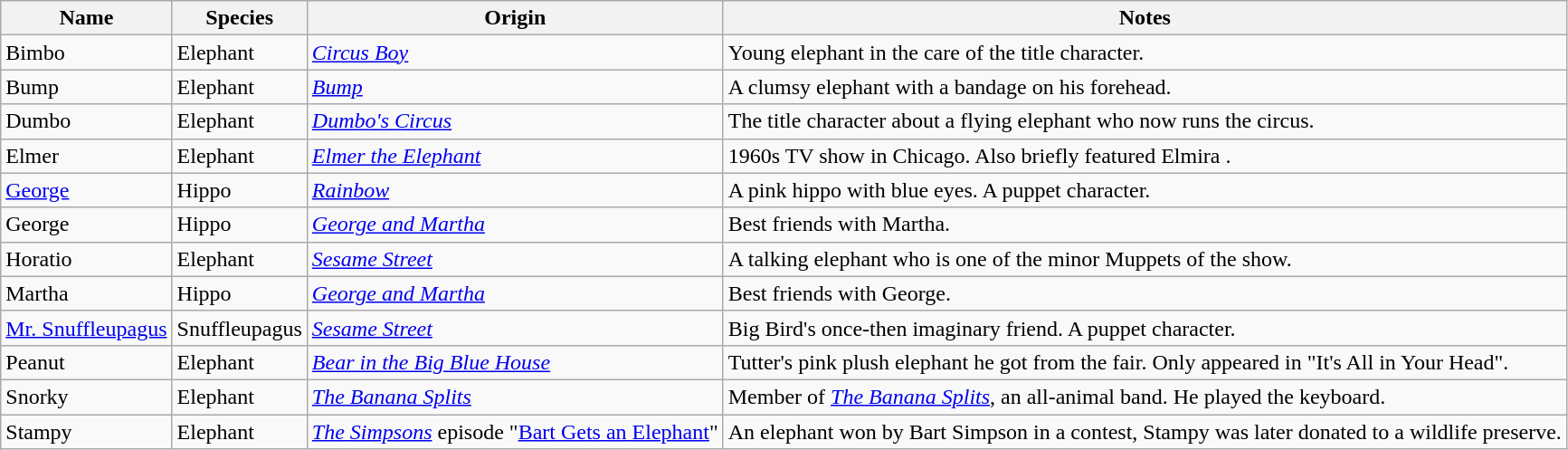<table class="wikitable sortable">
<tr>
<th>Name</th>
<th>Species</th>
<th>Origin</th>
<th>Notes</th>
</tr>
<tr>
<td>Bimbo</td>
<td>Elephant</td>
<td><em><a href='#'>Circus Boy</a></em></td>
<td>Young elephant in the care of the title character.</td>
</tr>
<tr>
<td>Bump</td>
<td>Elephant</td>
<td><em><a href='#'>Bump</a></em></td>
<td>A clumsy elephant with a bandage on his forehead.</td>
</tr>
<tr>
<td>Dumbo</td>
<td>Elephant</td>
<td><em><a href='#'>Dumbo's Circus</a></em></td>
<td>The title character about a flying elephant who now runs the circus.</td>
</tr>
<tr>
<td>Elmer</td>
<td>Elephant</td>
<td><em><a href='#'>Elmer the Elephant</a></em></td>
<td>1960s TV show in Chicago.  Also briefly featured Elmira .</td>
</tr>
<tr>
<td><a href='#'>George</a></td>
<td>Hippo</td>
<td><em><a href='#'>Rainbow</a></em></td>
<td>A pink hippo with blue eyes. A puppet character.</td>
</tr>
<tr>
<td>George</td>
<td>Hippo</td>
<td><em><a href='#'>George and Martha</a></em></td>
<td>Best friends with Martha.</td>
</tr>
<tr>
<td>Horatio</td>
<td>Elephant</td>
<td><em><a href='#'>Sesame Street</a></em></td>
<td>A talking elephant who is one of the minor Muppets of the show.</td>
</tr>
<tr>
<td>Martha</td>
<td>Hippo</td>
<td><em><a href='#'>George and Martha</a></em></td>
<td>Best friends with George.</td>
</tr>
<tr>
<td><a href='#'>Mr. Snuffleupagus</a></td>
<td>Snuffleupagus</td>
<td><em><a href='#'>Sesame Street</a></em></td>
<td>Big Bird's once-then imaginary friend. A puppet character.</td>
</tr>
<tr>
<td>Peanut</td>
<td>Elephant</td>
<td><em><a href='#'>Bear in the Big Blue House</a></em></td>
<td>Tutter's pink plush elephant he got from the fair. Only appeared in "It's All in Your Head".</td>
</tr>
<tr>
<td>Snorky</td>
<td>Elephant</td>
<td><em><a href='#'>The Banana Splits</a></em></td>
<td>Member of <em><a href='#'>The Banana Splits</a></em>, an all-animal band. He played the keyboard.</td>
</tr>
<tr>
<td>Stampy</td>
<td>Elephant</td>
<td><em><a href='#'>The Simpsons</a></em> episode "<a href='#'>Bart Gets an Elephant</a>"</td>
<td>An elephant won by Bart Simpson in a contest, Stampy was later donated to a wildlife preserve.</td>
</tr>
</table>
